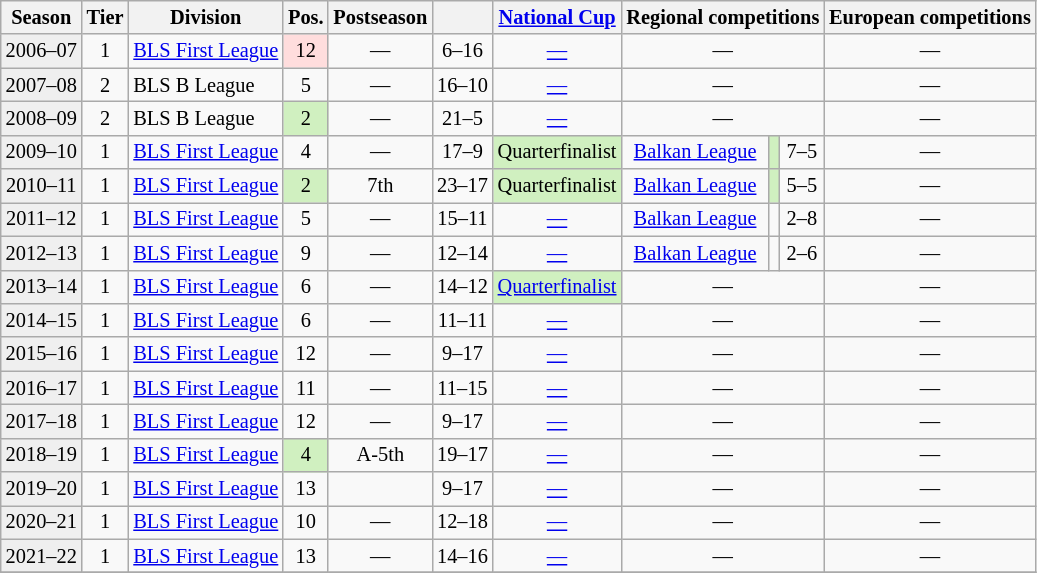<table class="wikitable" style="font-size:85%; text-align:center">
<tr>
<th>Season</th>
<th>Tier</th>
<th>Division</th>
<th>Pos.</th>
<th>Postseason</th>
<th></th>
<th><a href='#'>National Cup</a></th>
<th colspan=3>Regional competitions</th>
<th colspan=3>European competitions</th>
</tr>
<tr>
<td bgcolor=#efefef>2006–07</td>
<td>1</td>
<td align=left><a href='#'>BLS First League</a></td>
<td bgcolor=#ffdddd>12</td>
<td>—</td>
<td>6–16</td>
<td><a href='#'>—</a></td>
<td colspan=3>—</td>
<td colspan=3>—</td>
</tr>
<tr>
<td bgcolor=#efefef>2007–08</td>
<td>2</td>
<td align=left>BLS B League</td>
<td>5</td>
<td>—</td>
<td>16–10</td>
<td><a href='#'>—</a></td>
<td colspan=3>—</td>
<td colspan=3>—</td>
</tr>
<tr>
<td bgcolor=#efefef>2008–09</td>
<td>2</td>
<td align=left>BLS B League</td>
<td bgcolor=#D0F0C0>2</td>
<td>—</td>
<td>21–5</td>
<td><a href='#'>—</a></td>
<td colspan=3>—</td>
<td colspan=3>—</td>
</tr>
<tr>
<td bgcolor=#efefef>2009–10</td>
<td>1</td>
<td align=left><a href='#'>BLS First League</a></td>
<td>4</td>
<td>—</td>
<td>17–9</td>
<td align=left bgcolor=#D0F0C>Quarterfinalist</td>
<td><a href='#'>Balkan League</a></td>
<td bgcolor=#D0F0C></td>
<td>7–5</td>
<td colspan=3>—</td>
</tr>
<tr>
<td bgcolor=#efefef>2010–11</td>
<td>1</td>
<td align=left><a href='#'>BLS First League</a></td>
<td bgcolor=#D0F0C0>2</td>
<td> 7th</td>
<td>23–17</td>
<td align=left bgcolor=#D0F0C>Quarterfinalist</td>
<td><a href='#'>Balkan League</a></td>
<td bgcolor=#D0F0C></td>
<td>5–5</td>
<td colspan=3>—</td>
</tr>
<tr>
<td bgcolor=#efefef>2011–12</td>
<td>1</td>
<td align=left><a href='#'>BLS First League</a></td>
<td>5</td>
<td>—</td>
<td>15–11</td>
<td><a href='#'>—</a></td>
<td><a href='#'>Balkan League</a></td>
<td></td>
<td>2–8</td>
<td colspan=3>—</td>
</tr>
<tr>
<td bgcolor=#efefef>2012–13</td>
<td>1</td>
<td align=left><a href='#'>BLS First League</a></td>
<td>9</td>
<td>—</td>
<td>12–14</td>
<td><a href='#'>—</a></td>
<td><a href='#'>Balkan League</a></td>
<td></td>
<td>2–6</td>
<td colspan=3>—</td>
</tr>
<tr>
<td bgcolor=#efefef>2013–14</td>
<td>1</td>
<td align=left><a href='#'>BLS First League</a></td>
<td>6</td>
<td>—</td>
<td>14–12</td>
<td align=left bgcolor=#D0F0C><a href='#'>Quarterfinalist</a></td>
<td colspan=3>—</td>
<td colspan=3>—</td>
</tr>
<tr>
<td bgcolor=#efefef>2014–15</td>
<td>1</td>
<td align=left><a href='#'>BLS First League</a></td>
<td>6</td>
<td>—</td>
<td>11–11</td>
<td><a href='#'>—</a></td>
<td colspan=3>—</td>
<td colspan=3>—</td>
</tr>
<tr>
<td bgcolor=#efefef>2015–16</td>
<td>1</td>
<td align=left><a href='#'>BLS First League</a></td>
<td>12</td>
<td>—</td>
<td>9–17</td>
<td><a href='#'>—</a></td>
<td colspan=3>—</td>
<td colspan=3>—</td>
</tr>
<tr>
<td bgcolor=#efefef>2016–17</td>
<td>1</td>
<td align=left><a href='#'>BLS First League</a></td>
<td>11</td>
<td>—</td>
<td>11–15</td>
<td><a href='#'>—</a></td>
<td colspan=3>—</td>
<td colspan=3>—</td>
</tr>
<tr>
<td bgcolor=#efefef>2017–18</td>
<td>1</td>
<td align=left><a href='#'>BLS First League</a></td>
<td>12</td>
<td>—</td>
<td>9–17</td>
<td><a href='#'>—</a></td>
<td colspan=3>—</td>
<td colspan=3>—</td>
</tr>
<tr>
<td bgcolor=#efefef>2018–19</td>
<td>1</td>
<td align=left><a href='#'>BLS First League</a></td>
<td bgcolor=#D0F0C0>4</td>
<td> A-5th</td>
<td>19–17</td>
<td><a href='#'>—</a></td>
<td colspan=3>—</td>
<td colspan=3>—</td>
</tr>
<tr>
<td bgcolor=#efefef>2019–20</td>
<td>1</td>
<td align=left><a href='#'>BLS First League</a></td>
<td>13</td>
<td></td>
<td>9–17</td>
<td><a href='#'>—</a></td>
<td colspan=3>—</td>
<td colspan=3>—</td>
</tr>
<tr>
<td bgcolor=#efefef>2020–21</td>
<td>1</td>
<td align=left><a href='#'>BLS First League</a></td>
<td>10</td>
<td>—</td>
<td>12–18</td>
<td><a href='#'>—</a></td>
<td colspan=3>—</td>
<td colspan=3>—</td>
</tr>
<tr>
<td bgcolor=#efefef>2021–22</td>
<td>1</td>
<td align=left><a href='#'>BLS First League</a></td>
<td>13</td>
<td>—</td>
<td>14–16</td>
<td><a href='#'>—</a></td>
<td colspan=3>—</td>
<td colspan=3>—</td>
</tr>
<tr>
</tr>
</table>
